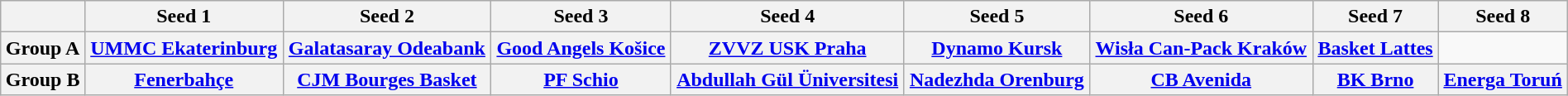<table class="wikitable" style="text-align; width:100%;">
<tr>
<th></th>
<th>Seed 1</th>
<th>Seed 2</th>
<th>Seed 3</th>
<th>Seed 4</th>
<th>Seed 5</th>
<th>Seed 6</th>
<th>Seed 7</th>
<th>Seed 8</th>
</tr>
<tr>
<th>Group A</th>
<th> <a href='#'>UMMC Ekaterinburg</a></th>
<th> <a href='#'>Galatasaray Odeabank</a></th>
<th> <a href='#'>Good Angels Košice</a></th>
<th> <a href='#'>ZVVZ USK Praha</a></th>
<th> <a href='#'>Dynamo Kursk</a></th>
<th> <a href='#'>Wisła Can-Pack Kraków</a></th>
<th> <a href='#'>Basket Lattes</a></th>
</tr>
<tr>
<th>Group B</th>
<th> <a href='#'>Fenerbahçe</a></th>
<th> <a href='#'>CJM Bourges Basket</a></th>
<th> <a href='#'>PF Schio</a></th>
<th> <a href='#'>Abdullah Gül Üniversitesi</a></th>
<th> <a href='#'>Nadezhda Orenburg</a></th>
<th> <a href='#'>CB Avenida</a></th>
<th> <a href='#'>BK Brno</a></th>
<th> <a href='#'>Energa Toruń</a></th>
</tr>
</table>
